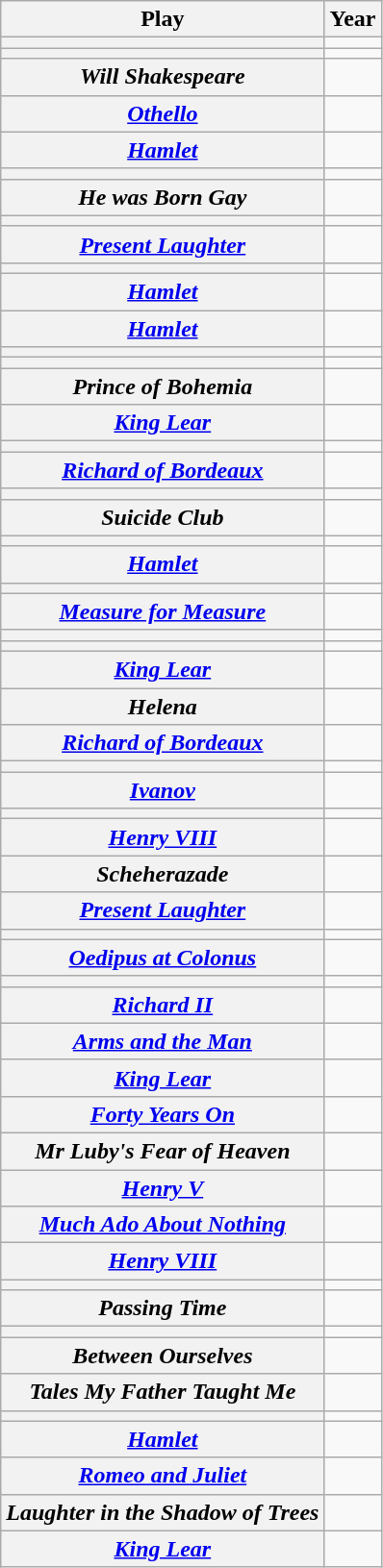<table class="wikitable plainrowheaders sortable" style="margin-right: 0;">
<tr>
<th scope="col">Play</th>
<th scope="col">Year</th>
</tr>
<tr>
<th scope="row"> </th>
<td></td>
</tr>
<tr>
<th scope="row"> </th>
<td></td>
</tr>
<tr>
<th scope="row"> <em>Will Shakespeare</em></th>
<td></td>
</tr>
<tr>
<th scope="row"><em><a href='#'>Othello</a></em></th>
<td></td>
</tr>
<tr>
<th scope="row"><em><a href='#'>Hamlet</a></em></th>
<td></td>
</tr>
<tr>
<th scope="row"></th>
<td></td>
</tr>
<tr>
<th scope="row"> <em>He was Born Gay</em></th>
<td></td>
</tr>
<tr>
<th scope="row"></th>
<td></td>
</tr>
<tr>
<th scope="row"><em><a href='#'>Present Laughter</a></em></th>
<td></td>
</tr>
<tr>
<th scope="row"> </th>
<td></td>
</tr>
<tr>
<th scope="row"><em><a href='#'>Hamlet</a></em></th>
<td></td>
</tr>
<tr>
<th scope="row"><em><a href='#'>Hamlet</a></em></th>
<td></td>
</tr>
<tr>
<th scope="row"></th>
<td></td>
</tr>
<tr>
<th scope="row"></th>
<td></td>
</tr>
<tr>
<th scope="row"><em>Prince of Bohemia</em></th>
<td></td>
</tr>
<tr>
<th scope="row"><em><a href='#'>King Lear</a></em></th>
<td></td>
</tr>
<tr>
<th scope="row"></th>
<td></td>
</tr>
<tr>
<th scope="row"><em><a href='#'>Richard of Bordeaux</a></em></th>
<td></td>
</tr>
<tr>
<th scope="row"></th>
<td></td>
</tr>
<tr>
<th scope="row"><em>Suicide Club</em></th>
<td></td>
</tr>
<tr>
<th scope="row"></th>
<td></td>
</tr>
<tr>
<th scope="row"><em><a href='#'>Hamlet</a></em></th>
<td></td>
</tr>
<tr>
<th scope="row"></th>
<td></td>
</tr>
<tr>
<th scope="row"> <em><a href='#'>Measure for Measure</a></em></th>
<td></td>
</tr>
<tr>
<th scope="row"></th>
<td></td>
</tr>
<tr>
<th scope="row"></th>
<td></td>
</tr>
<tr>
<th scope="row"><em><a href='#'>King Lear</a></em></th>
<td></td>
</tr>
<tr>
<th scope="row"><em>Helena</em></th>
<td></td>
</tr>
<tr>
<th scope="row"><em><a href='#'>Richard of Bordeaux</a></em></th>
<td></td>
</tr>
<tr>
<th scope="row"></th>
<td></td>
</tr>
<tr>
<th scope="row"><em><a href='#'>Ivanov</a></em></th>
<td></td>
</tr>
<tr>
<th scope="row"></th>
<td></td>
</tr>
<tr>
<th scope="row"><em><a href='#'>Henry VIII</a></em></th>
<td></td>
</tr>
<tr>
<th scope="row"><em>Scheherazade</em></th>
<td></td>
</tr>
<tr>
<th scope="row"><em><a href='#'>Present Laughter</a></em></th>
<td></td>
</tr>
<tr>
<th scope="row"></th>
<td></td>
</tr>
<tr>
<th scope="row"><em><a href='#'>Oedipus at Colonus</a></em></th>
<td></td>
</tr>
<tr>
<th scope="row"> </th>
<td></td>
</tr>
<tr>
<th scope="row"><em><a href='#'>Richard II</a></em></th>
<td></td>
</tr>
<tr>
<th scope="row"><em><a href='#'>Arms and the Man</a></em></th>
<td></td>
</tr>
<tr>
<th scope="row"><em><a href='#'>King Lear</a></em></th>
<td></td>
</tr>
<tr>
<th scope="row"> <em><a href='#'>Forty Years On</a></em></th>
<td></td>
</tr>
<tr>
<th scope="row"><em>Mr Luby's Fear of Heaven</em></th>
<td></td>
</tr>
<tr>
<th scope="row"><em><a href='#'>Henry V</a></em></th>
<td></td>
</tr>
<tr>
<th scope="row"><em><a href='#'>Much Ado About Nothing</a></em></th>
<td></td>
</tr>
<tr>
<th scope="row"><em><a href='#'>Henry VIII</a></em></th>
<td></td>
</tr>
<tr>
<th scope="row"> </th>
<td></td>
</tr>
<tr>
<th scope="row"><em>Passing Time</em></th>
<td></td>
</tr>
<tr>
<th scope="row"></th>
<td></td>
</tr>
<tr>
<th scope="row"><em>Between Ourselves</em></th>
<td></td>
</tr>
<tr>
<th scope="row"><em>Tales My Father Taught Me</em></th>
<td></td>
</tr>
<tr>
<th scope="row"></th>
<td></td>
</tr>
<tr>
<th scope="row"><em><a href='#'>Hamlet</a></em></th>
<td></td>
</tr>
<tr>
<th scope="row"><em><a href='#'>Romeo and Juliet</a></em></th>
<td></td>
</tr>
<tr>
<th scope="row"><em>Laughter in the Shadow of Trees</em></th>
<td></td>
</tr>
<tr>
<th scope="row"><em><a href='#'>King Lear</a></em></th>
<td></td>
</tr>
</table>
